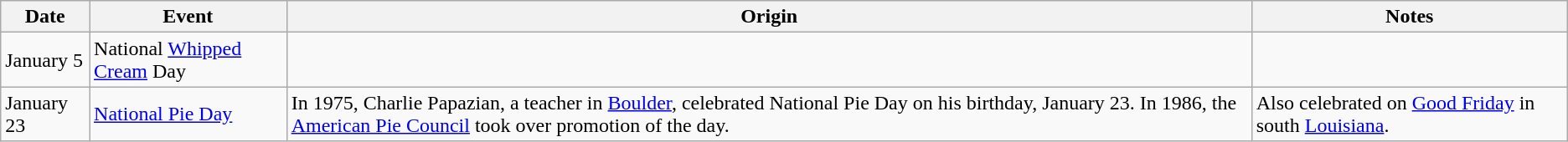<table class="wikitable sortable">
<tr>
<th>Date</th>
<th>Event</th>
<th>Origin</th>
<th>Notes</th>
</tr>
<tr>
<td>January 5</td>
<td>National <a href='#'>Whipped Cream</a> Day</td>
<td></td>
<td></td>
</tr>
<tr>
<td>January 23</td>
<td><a href='#'>National Pie Day</a></td>
<td>In 1975, Charlie Papazian, a teacher in <a href='#'>Boulder</a>, celebrated National Pie Day on his birthday, January 23. In 1986, the <a href='#'>American Pie Council</a> took over promotion of the day.</td>
<td> Also celebrated on <a href='#'>Good Friday</a> in south <a href='#'>Louisiana</a>.</td>
</tr>
</table>
